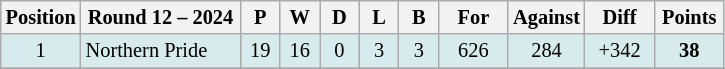<table class="wikitable" style="text-align:center; font-size:85%;">
<tr style="background: #d7ebed;">
<th width="40" abbr="Position">Position</th>
<th width="100">Round 12 – 2024</th>
<th width="20" abbr="Played">P</th>
<th width="20" abbr="Won">W</th>
<th width="20" abbr="Drawn">D</th>
<th width="20" abbr="Lost">L</th>
<th width="20" abbr="Bye">B</th>
<th width="40" abbr="Points for">For</th>
<th width="40" abbr="Points against">Against</th>
<th width="40" abbr="Points difference">Diff</th>
<th width="40" abbr="Points">Points</th>
</tr>
<tr style="background: #d7ebed;">
<td>1</td>
<td style="text-align:left;"> Northern Pride</td>
<td>19</td>
<td>16</td>
<td>0</td>
<td>3</td>
<td>3</td>
<td>626</td>
<td>284</td>
<td>+342</td>
<td><strong>38</strong></td>
</tr>
<tr>
</tr>
</table>
